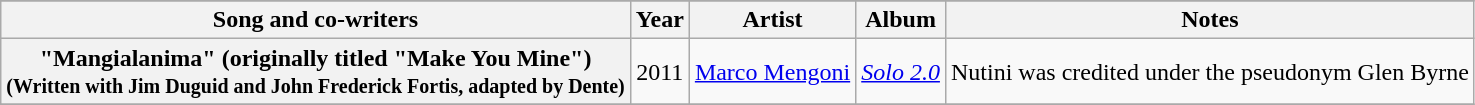<table class="wikitable plainrowheaders">
<tr>
</tr>
<tr>
<th>Song and co-writers</th>
<th>Year</th>
<th>Artist</th>
<th>Album</th>
<th>Notes</th>
</tr>
<tr>
<th scope="row">"Mangialanima" (originally titled "Make You Mine")<br><small>(Written with Jim Duguid and John Frederick Fortis, adapted by Dente)</small></th>
<td style="text-align:center;">2011</td>
<td><a href='#'>Marco Mengoni</a></td>
<td><em><a href='#'>Solo 2.0</a></em></td>
<td>Nutini was credited under the pseudonym Glen Byrne</td>
</tr>
<tr>
</tr>
</table>
